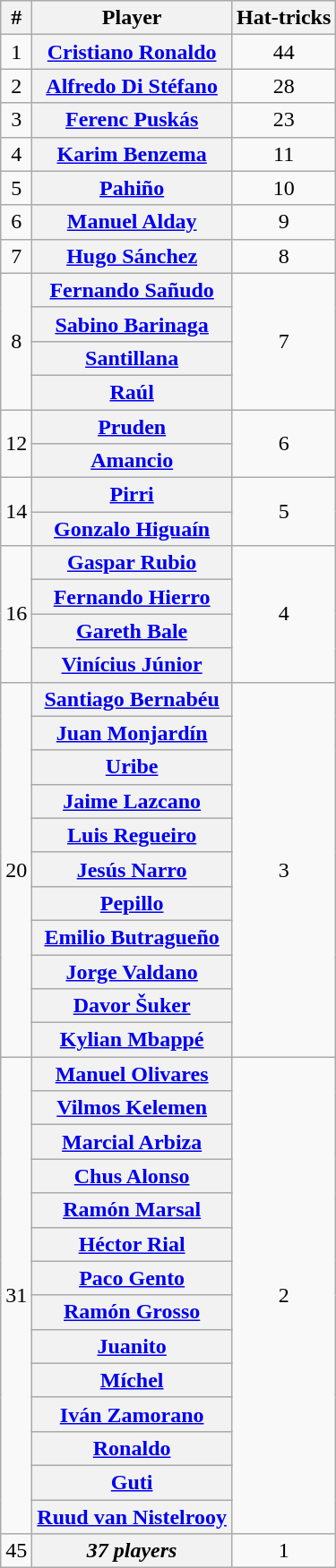<table class="wikitable sortable plainrowheaders" style="text-align:center">
<tr>
<th scope="col">#</th>
<th scope="col">Player</th>
<th scope="col">Hat-tricks</th>
</tr>
<tr>
<td style="text-align:center">1</td>
<th scope="row"> <a href='#'>Cristiano Ronaldo</a></th>
<td style="text-align:center">44</td>
</tr>
<tr>
<td style="text-align:center">2</td>
<th scope="row"> <a href='#'>Alfredo Di Stéfano</a></th>
<td style="text-align:center">28</td>
</tr>
<tr>
<td style="text-align:center">3</td>
<th scope="row"> <a href='#'>Ferenc Puskás</a></th>
<td style="text-align:center">23</td>
</tr>
<tr>
<td style="text-align:center">4</td>
<th scope="row"> <a href='#'>Karim Benzema</a></th>
<td style="text-align:center">11</td>
</tr>
<tr>
<td style="text-align:center">5</td>
<th scope="row"> <a href='#'>Pahiño</a></th>
<td style="text-align:center">10</td>
</tr>
<tr>
<td style="text-align:center">6</td>
<th scope="row"> <a href='#'>Manuel Alday</a></th>
<td style="text-align:center">9</td>
</tr>
<tr>
<td style="text-align:center">7</td>
<th scope="row"> <a href='#'>Hugo Sánchez</a></th>
<td style="text-align:center">8</td>
</tr>
<tr>
<td rowspan="4" style="text-align:center">8</td>
<th scope="row"> <a href='#'>Fernando Sañudo</a></th>
<td rowspan="4" style="text-align:center">7</td>
</tr>
<tr>
<th scope="row"> <a href='#'>Sabino Barinaga</a></th>
</tr>
<tr>
<th scope="row"> <a href='#'>Santillana</a></th>
</tr>
<tr>
<th scope="row"> <a href='#'>Raúl</a></th>
</tr>
<tr>
<td rowspan="2" style="text-align:center">12</td>
<th scope="row"> <a href='#'>Pruden</a></th>
<td rowspan="2" style="text-align:center">6</td>
</tr>
<tr>
<th scope="row"> <a href='#'>Amancio</a></th>
</tr>
<tr>
<td rowspan="2" style="text-align:center">14</td>
<th scope="row"> <a href='#'>Pirri</a></th>
<td rowspan="2" style="text-align:center">5</td>
</tr>
<tr>
<th scope="row"> <a href='#'>Gonzalo Higuaín</a></th>
</tr>
<tr>
<td rowspan="4" style="text-align:center">16</td>
<th scope="row"> <a href='#'>Gaspar Rubio</a></th>
<td rowspan="4" style="text-align:center">4</td>
</tr>
<tr>
<th scope="row"> <a href='#'>Fernando Hierro</a></th>
</tr>
<tr>
<th scope="row"> <a href='#'>Gareth Bale</a></th>
</tr>
<tr>
<th scope="row"> <strong><a href='#'>Vinícius Júnior</a></strong></th>
</tr>
<tr>
<td rowspan="11" style="text-align:center">20</td>
<th scope="row"> <a href='#'>Santiago Bernabéu</a></th>
<td rowspan="11" style="text-align:center">3</td>
</tr>
<tr>
<th scope="row"> <a href='#'>Juan Monjardín</a></th>
</tr>
<tr>
<th scope="row"> <a href='#'>Uribe</a></th>
</tr>
<tr>
<th scope="row"> <a href='#'>Jaime Lazcano</a></th>
</tr>
<tr>
<th scope="row"> <a href='#'>Luis Regueiro</a></th>
</tr>
<tr>
<th scope="row"> <a href='#'>Jesús Narro</a></th>
</tr>
<tr>
<th scope="row"> <a href='#'>Pepillo</a></th>
</tr>
<tr>
<th scope="row"> <a href='#'>Emilio Butragueño</a></th>
</tr>
<tr>
<th scope="row"> <a href='#'>Jorge Valdano</a></th>
</tr>
<tr>
<th scope="row"> <a href='#'>Davor Šuker</a></th>
</tr>
<tr>
<th scope="row"> <strong><a href='#'>Kylian Mbappé</a></strong></th>
</tr>
<tr>
<td rowspan="14" style="text-align:center">31</td>
<th scope="row"> <a href='#'>Manuel Olivares</a></th>
<td rowspan="14" style="text-align:center">2</td>
</tr>
<tr>
<th scope="row"> <a href='#'>Vilmos Kelemen</a></th>
</tr>
<tr>
<th scope="row"> <a href='#'>Marcial Arbiza</a></th>
</tr>
<tr>
<th scope="row"> <a href='#'>Chus Alonso</a></th>
</tr>
<tr>
<th scope="row"> <a href='#'>Ramón Marsal</a></th>
</tr>
<tr>
<th scope="row"> <a href='#'>Héctor Rial</a></th>
</tr>
<tr>
<th scope="row"> <a href='#'>Paco Gento</a></th>
</tr>
<tr>
<th scope="row"> <a href='#'>Ramón Grosso</a></th>
</tr>
<tr>
<th scope="row"> <a href='#'>Juanito</a></th>
</tr>
<tr>
<th scope="row"> <a href='#'>Míchel</a></th>
</tr>
<tr>
<th scope="row"> <a href='#'>Iván Zamorano</a></th>
</tr>
<tr>
<th scope="row"> <a href='#'>Ronaldo</a></th>
</tr>
<tr>
<th scope="row"> <a href='#'>Guti</a></th>
</tr>
<tr>
<th scope="row"> <a href='#'>Ruud van Nistelrooy</a></th>
</tr>
<tr>
<td style="text-align:center">45</td>
<th scope="row" style="text-align: center;"><em>37 players</em></th>
<td style="text-align:center">1</td>
</tr>
</table>
